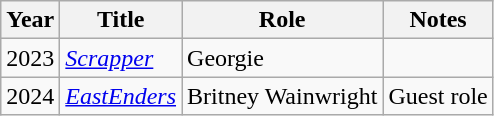<table class="wikitable sortable">
<tr>
<th>Year</th>
<th>Title</th>
<th>Role</th>
<th class="unsortable">Notes</th>
</tr>
<tr>
<td>2023</td>
<td><em><a href='#'>Scrapper</a></em></td>
<td>Georgie</td>
<td></td>
</tr>
<tr>
<td>2024</td>
<td><em><a href='#'>EastEnders</a></em></td>
<td>Britney Wainwright</td>
<td>Guest role</td>
</tr>
</table>
